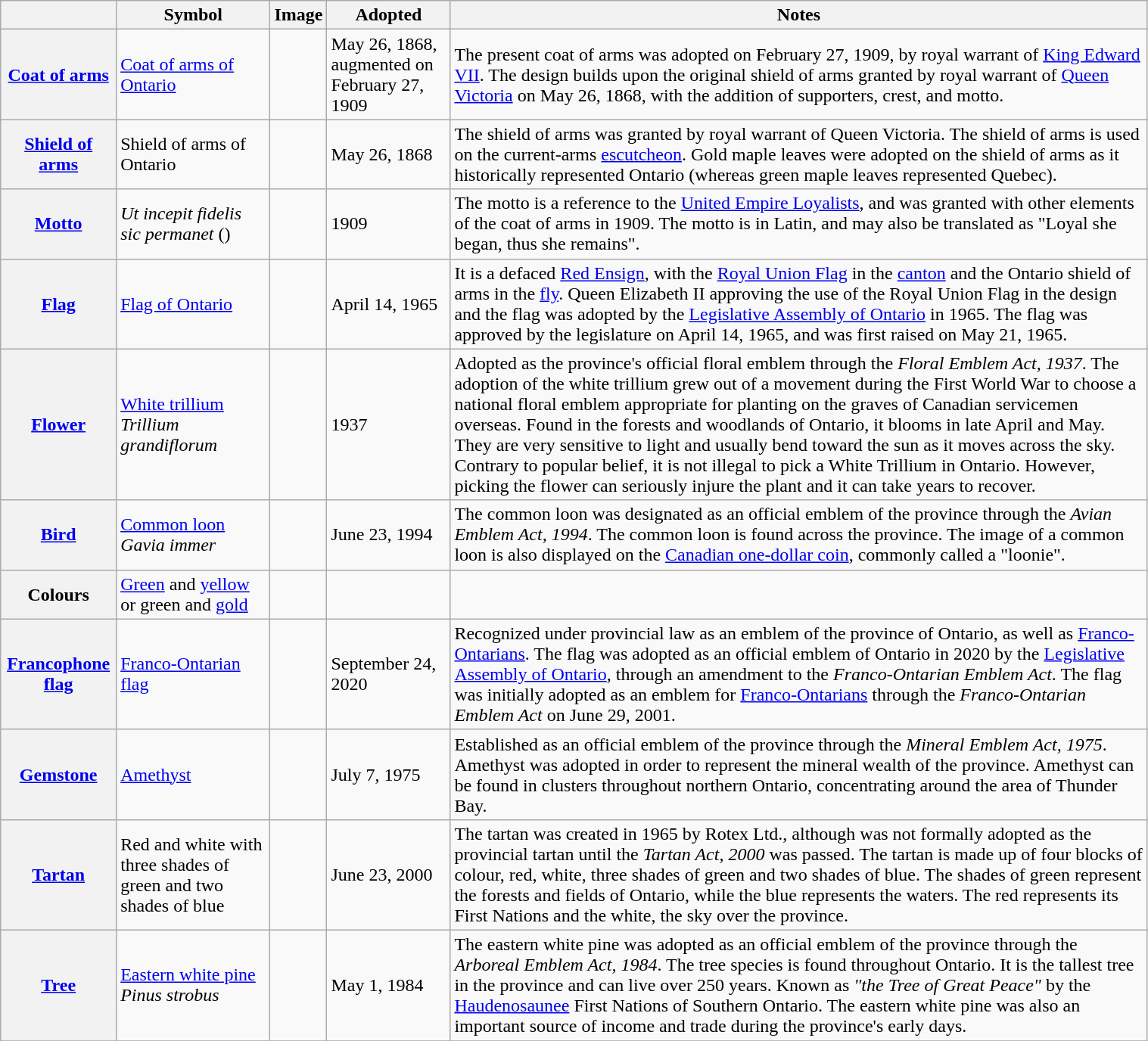<table class="wikitable" style="width:80%;">
<tr>
<th></th>
<th>Symbol</th>
<th>Image</th>
<th>Adopted</th>
<th>Notes</th>
</tr>
<tr>
<th><a href='#'>Coat of arms</a></th>
<td><a href='#'>Coat of arms of Ontario</a></td>
<td></td>
<td>May 26, 1868, augmented on February 27, 1909</td>
<td>The present coat of arms was adopted on February 27, 1909, by royal warrant of <a href='#'>King Edward VII</a>. The design builds upon the original shield of arms granted by royal warrant of <a href='#'>Queen Victoria</a> on May 26, 1868, with the addition of supporters, crest, and motto.</td>
</tr>
<tr>
<th><a href='#'>Shield of arms</a></th>
<td>Shield of arms of Ontario</td>
<td></td>
<td>May 26, 1868</td>
<td>The shield of arms was granted by royal warrant of Queen Victoria. The shield of arms is used on the current-arms <a href='#'>escutcheon</a>. Gold maple leaves were adopted on the shield of arms as it historically represented Ontario (whereas green maple leaves represented Quebec).</td>
</tr>
<tr>
<th><a href='#'>Motto</a></th>
<td><em>Ut incepit fidelis sic permanet</em> ()</td>
<td></td>
<td>1909</td>
<td>The motto is a reference to the <a href='#'>United Empire Loyalists</a>, and was granted with other elements of the coat of arms in 1909. The motto is in Latin, and may also be translated as "Loyal she began, thus she remains".</td>
</tr>
<tr>
<th><a href='#'>Flag</a></th>
<td><a href='#'>Flag of Ontario</a></td>
<td></td>
<td>April 14, 1965</td>
<td>It is a defaced <a href='#'>Red Ensign</a>, with the <a href='#'>Royal Union Flag</a> in the <a href='#'>canton</a> and the Ontario shield of arms in the <a href='#'>fly</a>. Queen Elizabeth II approving the use of the Royal Union Flag in the design and the flag was adopted by the <a href='#'>Legislative Assembly of Ontario</a> in 1965. The flag was approved by the legislature on April 14, 1965, and was first raised on May 21, 1965.</td>
</tr>
<tr>
<th><a href='#'>Flower</a></th>
<td><a href='#'>White trillium</a><br><em>Trillium grandiflorum</em></td>
<td></td>
<td>1937</td>
<td>Adopted as the province's official floral emblem through the <em>Floral Emblem Act, 1937</em>. The adoption of the white trillium grew out of a movement during the First World War to choose a national floral emblem appropriate for planting on the graves of Canadian servicemen overseas. Found in the forests and woodlands of Ontario, it blooms in late April and May. They are very sensitive to light and usually bend toward the sun as it moves across the sky. Contrary to popular belief, it is not illegal to pick a White Trillium in Ontario. However, picking the flower can seriously injure the plant and it can take years to recover.</td>
</tr>
<tr>
<th><a href='#'>Bird</a></th>
<td><a href='#'>Common loon</a><br><em>Gavia immer</em></td>
<td></td>
<td>June 23, 1994</td>
<td>The common loon was designated as an official emblem of the province through the <em>Avian Emblem Act, 1994</em>. The common loon is found across the province. The image of a common loon is also displayed on the <a href='#'>Canadian one-dollar coin</a>, commonly called a "loonie".</td>
</tr>
<tr>
<th>Colours</th>
<td><a href='#'>Green</a> and <a href='#'>yellow</a> or green and <a href='#'>gold</a></td>
<td></td>
<td></td>
<td></td>
</tr>
<tr>
<th><a href='#'>Francophone flag</a></th>
<td><a href='#'>Franco-Ontarian flag</a></td>
<td></td>
<td>September 24, 2020</td>
<td>Recognized under provincial law as an emblem of the province of Ontario, as well as <a href='#'>Franco-Ontarians</a>. The flag was adopted as an official emblem of Ontario in 2020 by the <a href='#'>Legislative Assembly of Ontario</a>, through an amendment to the <em>Franco-Ontarian Emblem Act</em>. The flag was initially adopted as an emblem for <a href='#'>Franco-Ontarians</a> through the <em>Franco-Ontarian Emblem Act</em> on June 29, 2001.</td>
</tr>
<tr>
<th><a href='#'>Gemstone</a></th>
<td><a href='#'>Amethyst</a></td>
<td></td>
<td>July 7, 1975</td>
<td>Established as an official emblem of the province through the <em>Mineral Emblem Act, 1975</em>. Amethyst was adopted in order to represent the mineral wealth of the province. Amethyst can be found in clusters throughout northern Ontario, concentrating around the area of Thunder Bay.</td>
</tr>
<tr>
<th><a href='#'>Tartan</a></th>
<td>Red and white with three shades of green and two shades of blue</td>
<td></td>
<td>June 23, 2000</td>
<td>The tartan was created in 1965 by Rotex Ltd., although was not formally adopted as the provincial tartan until the <em>Tartan Act, 2000</em> was passed. The tartan is made up of four blocks of colour, red, white, three shades of green and two shades of blue. The shades of green represent the forests and fields of Ontario, while the blue represents the waters. The red represents its First Nations and the white, the sky over the province.</td>
</tr>
<tr>
<th><a href='#'>Tree</a></th>
<td><a href='#'>Eastern white pine</a><br><em>Pinus strobus</em></td>
<td></td>
<td>May 1, 1984</td>
<td>The eastern white pine was adopted as an official emblem of the province through the <em>Arboreal Emblem Act, 1984</em>. The tree species is found throughout Ontario. It is the tallest tree in the province and can live over 250 years. Known as <em>"the Tree of Great Peace"</em> by the <a href='#'>Haudenosaunee</a> First Nations of Southern Ontario. The eastern white pine was also an important source of income and trade during the province's early days.</td>
</tr>
<tr>
</tr>
</table>
